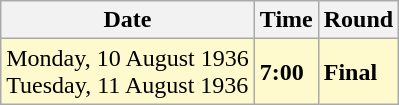<table class="wikitable">
<tr>
<th>Date</th>
<th>Time</th>
<th>Round</th>
</tr>
<tr style=background:lemonchiffon>
<td>Monday, 10 August 1936<br>Tuesday, 11 August 1936</td>
<td><strong>7:00</strong></td>
<td><strong>Final</strong></td>
</tr>
</table>
